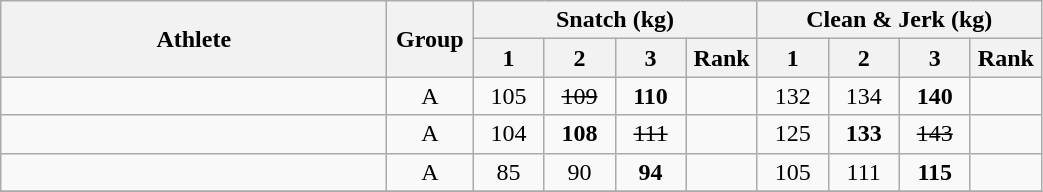<table class = "wikitable sortable" style="text-align:center;">
<tr>
<th rowspan=2 class="unsortable" width=250>Athlete</th>
<th rowspan=2 class="unsortable" width=50>Group</th>
<th colspan=4>Snatch (kg)</th>
<th colspan=4>Clean & Jerk (kg)</th>
</tr>
<tr>
<th width=40 class="unsortable">1</th>
<th width=40 class="unsortable">2</th>
<th width=40 class="unsortable">3</th>
<th width=40>Rank</th>
<th width=40 class="unsortable">1</th>
<th width=40 class="unsortable">2</th>
<th width=40 class="unsortable">3</th>
<th width=40>Rank</th>
</tr>
<tr>
<td align=left></td>
<td>A</td>
<td>105</td>
<td><s>109</s></td>
<td><strong>110</strong></td>
<td></td>
<td>132</td>
<td>134</td>
<td><strong>140</strong></td>
<td></td>
</tr>
<tr>
<td align=left></td>
<td>A</td>
<td>104</td>
<td><strong>108</strong></td>
<td><s>111</s></td>
<td></td>
<td>125</td>
<td><strong>133</strong></td>
<td><s>143</s></td>
<td></td>
</tr>
<tr>
<td align=left></td>
<td>A</td>
<td>85</td>
<td>90</td>
<td><strong>94</strong></td>
<td></td>
<td>105</td>
<td>111</td>
<td><strong>115</strong></td>
<td></td>
</tr>
<tr>
</tr>
</table>
